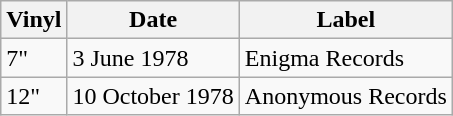<table class="wikitable plainrowheaders">
<tr>
<th scope="col">Vinyl</th>
<th scope="col">Date</th>
<th scope="col">Label</th>
</tr>
<tr>
<td>7"</td>
<td>3 June 1978</td>
<td>Enigma Records</td>
</tr>
<tr>
<td>12"</td>
<td>10 October 1978</td>
<td>Anonymous Records</td>
</tr>
</table>
